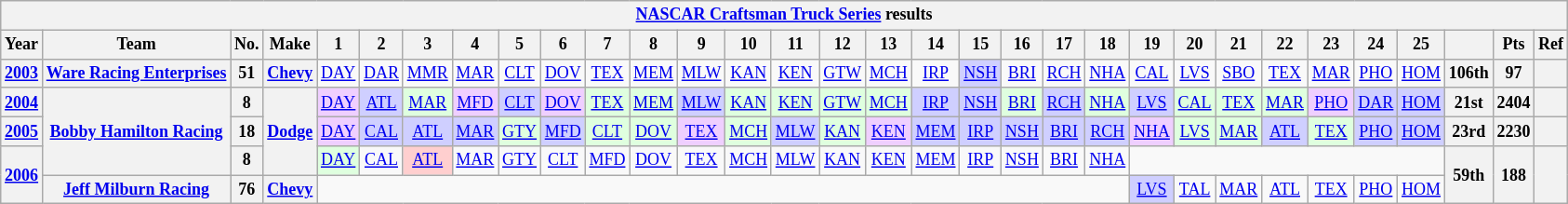<table class="wikitable" style="text-align:center; font-size:75%">
<tr>
<th colspan=45><a href='#'>NASCAR Craftsman Truck Series</a> results</th>
</tr>
<tr>
<th>Year</th>
<th>Team</th>
<th>No.</th>
<th>Make</th>
<th>1</th>
<th>2</th>
<th>3</th>
<th>4</th>
<th>5</th>
<th>6</th>
<th>7</th>
<th>8</th>
<th>9</th>
<th>10</th>
<th>11</th>
<th>12</th>
<th>13</th>
<th>14</th>
<th>15</th>
<th>16</th>
<th>17</th>
<th>18</th>
<th>19</th>
<th>20</th>
<th>21</th>
<th>22</th>
<th>23</th>
<th>24</th>
<th>25</th>
<th></th>
<th>Pts</th>
<th>Ref</th>
</tr>
<tr>
<th><a href='#'>2003</a></th>
<th><a href='#'>Ware Racing Enterprises</a></th>
<th>51</th>
<th><a href='#'>Chevy</a></th>
<td><a href='#'>DAY</a></td>
<td><a href='#'>DAR</a></td>
<td><a href='#'>MMR</a></td>
<td><a href='#'>MAR</a></td>
<td><a href='#'>CLT</a></td>
<td><a href='#'>DOV</a></td>
<td><a href='#'>TEX</a></td>
<td><a href='#'>MEM</a></td>
<td><a href='#'>MLW</a></td>
<td><a href='#'>KAN</a></td>
<td><a href='#'>KEN</a></td>
<td><a href='#'>GTW</a></td>
<td><a href='#'>MCH</a></td>
<td><a href='#'>IRP</a></td>
<td style="background:#CFCFFF;"><a href='#'>NSH</a><br></td>
<td><a href='#'>BRI</a></td>
<td><a href='#'>RCH</a></td>
<td><a href='#'>NHA</a></td>
<td><a href='#'>CAL</a></td>
<td><a href='#'>LVS</a></td>
<td><a href='#'>SBO</a></td>
<td><a href='#'>TEX</a></td>
<td><a href='#'>MAR</a></td>
<td><a href='#'>PHO</a></td>
<td><a href='#'>HOM</a></td>
<th>106th</th>
<th>97</th>
<th></th>
</tr>
<tr>
<th><a href='#'>2004</a></th>
<th rowspan=3><a href='#'>Bobby Hamilton Racing</a></th>
<th>8</th>
<th rowspan=3><a href='#'>Dodge</a></th>
<td style="background:#EFCFFF;"><a href='#'>DAY</a><br></td>
<td style="background:#CFCFFF;"><a href='#'>ATL</a><br></td>
<td style="background:#DFFFDF;"><a href='#'>MAR</a><br></td>
<td style="background:#EFCFFF;"><a href='#'>MFD</a><br></td>
<td style="background:#CFCFFF;"><a href='#'>CLT</a><br></td>
<td style="background:#EFCFFF;"><a href='#'>DOV</a><br></td>
<td style="background:#DFFFDF;"><a href='#'>TEX</a><br></td>
<td style="background:#DFFFDF;"><a href='#'>MEM</a><br></td>
<td style="background:#CFCFFF;"><a href='#'>MLW</a><br></td>
<td style="background:#DFFFDF;"><a href='#'>KAN</a><br></td>
<td style="background:#DFFFDF;"><a href='#'>KEN</a><br></td>
<td style="background:#DFFFDF;"><a href='#'>GTW</a><br></td>
<td style="background:#DFFFDF;"><a href='#'>MCH</a><br></td>
<td style="background:#CFCFFF;"><a href='#'>IRP</a><br></td>
<td style="background:#CFCFFF;"><a href='#'>NSH</a><br></td>
<td style="background:#DFFFDF;"><a href='#'>BRI</a><br></td>
<td style="background:#CFCFFF;"><a href='#'>RCH</a><br></td>
<td style="background:#DFFFDF;"><a href='#'>NHA</a><br></td>
<td style="background:#CFCFFF;"><a href='#'>LVS</a><br></td>
<td style="background:#DFFFDF;"><a href='#'>CAL</a><br></td>
<td style="background:#DFFFDF;"><a href='#'>TEX</a><br></td>
<td style="background:#DFFFDF;"><a href='#'>MAR</a><br></td>
<td style="background:#EFCFFF;"><a href='#'>PHO</a><br></td>
<td style="background:#CFCFFF;"><a href='#'>DAR</a><br></td>
<td style="background:#CFCFFF;"><a href='#'>HOM</a><br></td>
<th>21st</th>
<th>2404</th>
<th></th>
</tr>
<tr>
<th><a href='#'>2005</a></th>
<th>18</th>
<td style="background:#EFCFFF;"><a href='#'>DAY</a><br></td>
<td style="background:#CFCFFF;"><a href='#'>CAL</a><br></td>
<td style="background:#CFCFFF;"><a href='#'>ATL</a><br></td>
<td style="background:#CFCFFF;"><a href='#'>MAR</a><br></td>
<td style="background:#DFFFDF;"><a href='#'>GTY</a><br></td>
<td style="background:#CFCFFF;"><a href='#'>MFD</a><br></td>
<td style="background:#DFFFDF;"><a href='#'>CLT</a><br></td>
<td style="background:#DFFFDF;"><a href='#'>DOV</a><br></td>
<td style="background:#EFCFFF;"><a href='#'>TEX</a><br></td>
<td style="background:#DFFFDF;"><a href='#'>MCH</a><br></td>
<td style="background:#CFCFFF;"><a href='#'>MLW</a><br></td>
<td style="background:#DFFFDF;"><a href='#'>KAN</a><br></td>
<td style="background:#EFCFFF;"><a href='#'>KEN</a><br></td>
<td style="background:#CFCFFF;"><a href='#'>MEM</a><br></td>
<td style="background:#CFCFFF;"><a href='#'>IRP</a><br></td>
<td style="background:#CFCFFF;"><a href='#'>NSH</a><br></td>
<td style="background:#CFCFFF;"><a href='#'>BRI</a><br></td>
<td style="background:#CFCFFF;"><a href='#'>RCH</a><br></td>
<td style="background:#EFCFFF;"><a href='#'>NHA</a><br></td>
<td style="background:#DFFFDF;"><a href='#'>LVS</a><br></td>
<td style="background:#DFFFDF;"><a href='#'>MAR</a><br></td>
<td style="background:#CFCFFF;"><a href='#'>ATL</a><br></td>
<td style="background:#DFFFDF;"><a href='#'>TEX</a><br></td>
<td style="background:#CFCFFF;"><a href='#'>PHO</a><br></td>
<td style="background:#CFCFFF;"><a href='#'>HOM</a><br></td>
<th>23rd</th>
<th>2230</th>
<th></th>
</tr>
<tr>
<th rowspan=2><a href='#'>2006</a></th>
<th>8</th>
<td style="background:#DFFFDF;"><a href='#'>DAY</a><br></td>
<td><a href='#'>CAL</a></td>
<td style="background:#FFCFCF;"><a href='#'>ATL</a><br></td>
<td><a href='#'>MAR</a></td>
<td><a href='#'>GTY</a></td>
<td><a href='#'>CLT</a></td>
<td><a href='#'>MFD</a></td>
<td><a href='#'>DOV</a></td>
<td><a href='#'>TEX</a></td>
<td><a href='#'>MCH</a></td>
<td><a href='#'>MLW</a></td>
<td><a href='#'>KAN</a></td>
<td><a href='#'>KEN</a></td>
<td><a href='#'>MEM</a></td>
<td><a href='#'>IRP</a></td>
<td><a href='#'>NSH</a></td>
<td><a href='#'>BRI</a></td>
<td><a href='#'>NHA</a></td>
<td colspan=7></td>
<th rowspan=2>59th</th>
<th rowspan=2>188</th>
<th rowspan=2></th>
</tr>
<tr>
<th><a href='#'>Jeff Milburn Racing</a></th>
<th>76</th>
<th><a href='#'>Chevy</a></th>
<td colspan=18></td>
<td style="background:#CFCFFF;"><a href='#'>LVS</a><br></td>
<td><a href='#'>TAL</a></td>
<td><a href='#'>MAR</a></td>
<td><a href='#'>ATL</a></td>
<td><a href='#'>TEX</a></td>
<td><a href='#'>PHO</a></td>
<td><a href='#'>HOM</a></td>
</tr>
</table>
